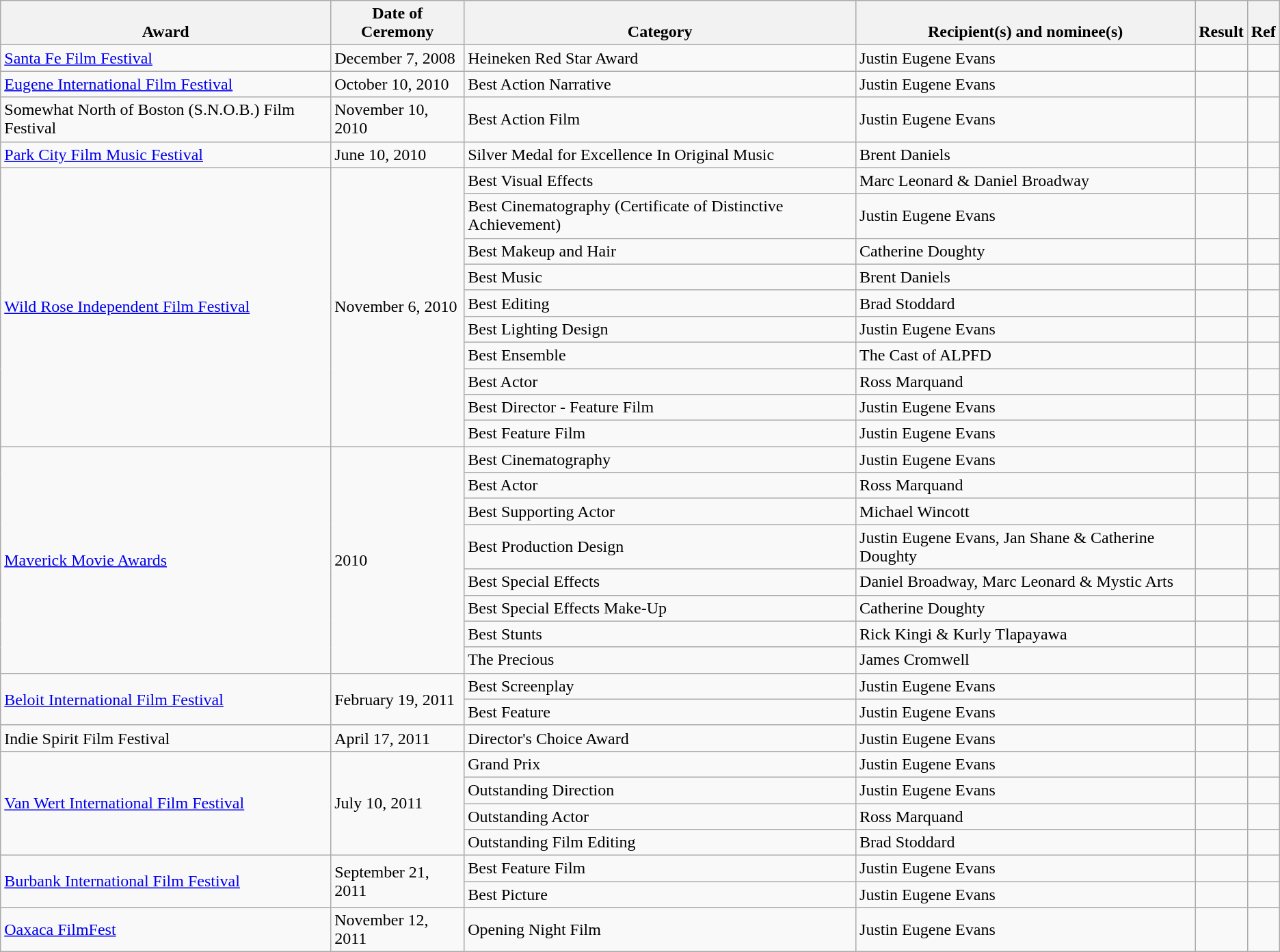<table class="wikitable plainrowheaders sortable">
<tr style="vertical-align:bottom;">
<th scope="col">Award</th>
<th scope="col">Date of Ceremony</th>
<th scope="col">Category</th>
<th scope="col">Recipient(s) and nominee(s)</th>
<th scope="col">Result</th>
<th scope="col">Ref</th>
</tr>
<tr>
<td rowspan="1"><a href='#'>Santa Fe Film Festival</a></td>
<td>December 7, 2008</td>
<td>Heineken Red Star Award</td>
<td>Justin Eugene Evans</td>
<td></td>
<td></td>
</tr>
<tr>
<td><a href='#'>Eugene International Film Festival</a></td>
<td>October 10, 2010</td>
<td>Best Action Narrative</td>
<td>Justin Eugene Evans</td>
<td></td>
<td></td>
</tr>
<tr>
<td>Somewhat North of Boston (S.N.O.B.) Film Festival</td>
<td>November 10, 2010</td>
<td>Best Action Film</td>
<td>Justin Eugene Evans</td>
<td></td>
<td></td>
</tr>
<tr>
<td><a href='#'>Park City Film Music Festival</a></td>
<td>June 10, 2010</td>
<td>Silver Medal for Excellence In Original Music</td>
<td>Brent Daniels</td>
<td></td>
<td></td>
</tr>
<tr>
<td rowspan="10"><a href='#'>Wild Rose Independent Film Festival</a></td>
<td rowspan="10">November 6, 2010</td>
<td>Best Visual Effects</td>
<td>Marc Leonard & Daniel Broadway</td>
<td></td>
<td></td>
</tr>
<tr>
<td>Best Cinematography (Certificate of Distinctive Achievement)</td>
<td>Justin Eugene Evans</td>
<td></td>
<td></td>
</tr>
<tr>
<td>Best Makeup and Hair</td>
<td>Catherine Doughty</td>
<td></td>
<td></td>
</tr>
<tr>
<td>Best Music</td>
<td>Brent Daniels</td>
<td></td>
<td></td>
</tr>
<tr>
<td>Best Editing</td>
<td>Brad Stoddard</td>
<td></td>
<td></td>
</tr>
<tr>
<td>Best Lighting Design</td>
<td>Justin Eugene Evans</td>
<td></td>
<td></td>
</tr>
<tr>
<td>Best Ensemble</td>
<td>The Cast of ALPFD</td>
<td></td>
<td></td>
</tr>
<tr>
<td>Best Actor</td>
<td>Ross Marquand</td>
<td></td>
<td></td>
</tr>
<tr>
<td>Best Director - Feature Film</td>
<td>Justin Eugene Evans</td>
<td></td>
<td></td>
</tr>
<tr>
<td>Best Feature Film</td>
<td>Justin Eugene Evans</td>
<td></td>
<td></td>
</tr>
<tr>
<td rowspan = "8"><a href='#'>Maverick Movie Awards</a></td>
<td rowspan="8">2010</td>
<td>Best Cinematography</td>
<td>Justin Eugene Evans</td>
<td></td>
<td></td>
</tr>
<tr>
<td>Best Actor</td>
<td>Ross Marquand</td>
<td></td>
<td></td>
</tr>
<tr>
<td>Best Supporting Actor</td>
<td>Michael Wincott</td>
<td></td>
<td></td>
</tr>
<tr>
<td>Best Production Design</td>
<td>Justin Eugene Evans, Jan Shane & Catherine Doughty</td>
<td></td>
<td></td>
</tr>
<tr>
<td>Best Special Effects</td>
<td>Daniel Broadway, Marc Leonard & Mystic Arts</td>
<td></td>
<td></td>
</tr>
<tr>
<td>Best Special Effects Make-Up</td>
<td>Catherine Doughty</td>
<td></td>
<td></td>
</tr>
<tr>
<td>Best Stunts</td>
<td>Rick Kingi & Kurly Tlapayawa</td>
<td></td>
<td></td>
</tr>
<tr>
<td>The Precious</td>
<td>James Cromwell</td>
<td></td>
<td></td>
</tr>
<tr>
<td rowspan="2"><a href='#'>Beloit International Film Festival</a></td>
<td rowspan="2">February 19, 2011</td>
<td>Best Screenplay</td>
<td>Justin Eugene Evans</td>
<td></td>
<td></td>
</tr>
<tr>
<td>Best Feature</td>
<td>Justin Eugene Evans</td>
<td></td>
<td></td>
</tr>
<tr>
<td>Indie Spirit Film Festival</td>
<td>April 17, 2011</td>
<td>Director's Choice Award</td>
<td>Justin Eugene Evans</td>
<td></td>
<td></td>
</tr>
<tr>
<td rowspan="4"><a href='#'>Van Wert International Film Festival</a></td>
<td rowspan="4">July 10, 2011</td>
<td>Grand Prix</td>
<td>Justin Eugene Evans</td>
<td></td>
<td></td>
</tr>
<tr>
<td>Outstanding Direction</td>
<td>Justin Eugene Evans</td>
<td></td>
<td></td>
</tr>
<tr>
<td>Outstanding Actor</td>
<td>Ross Marquand</td>
<td></td>
<td></td>
</tr>
<tr>
<td>Outstanding Film Editing</td>
<td>Brad Stoddard</td>
<td></td>
<td></td>
</tr>
<tr>
<td rowspan="2"><a href='#'>Burbank International Film Festival</a></td>
<td rowspan="2">September 21, 2011</td>
<td>Best Feature Film</td>
<td>Justin Eugene Evans</td>
<td></td>
<td></td>
</tr>
<tr>
<td>Best Picture</td>
<td>Justin Eugene Evans</td>
<td></td>
<td></td>
</tr>
<tr>
<td><a href='#'>Oaxaca FilmFest</a></td>
<td>November 12, 2011</td>
<td>Opening Night Film</td>
<td>Justin Eugene Evans</td>
<td></td>
<td></td>
</tr>
</table>
